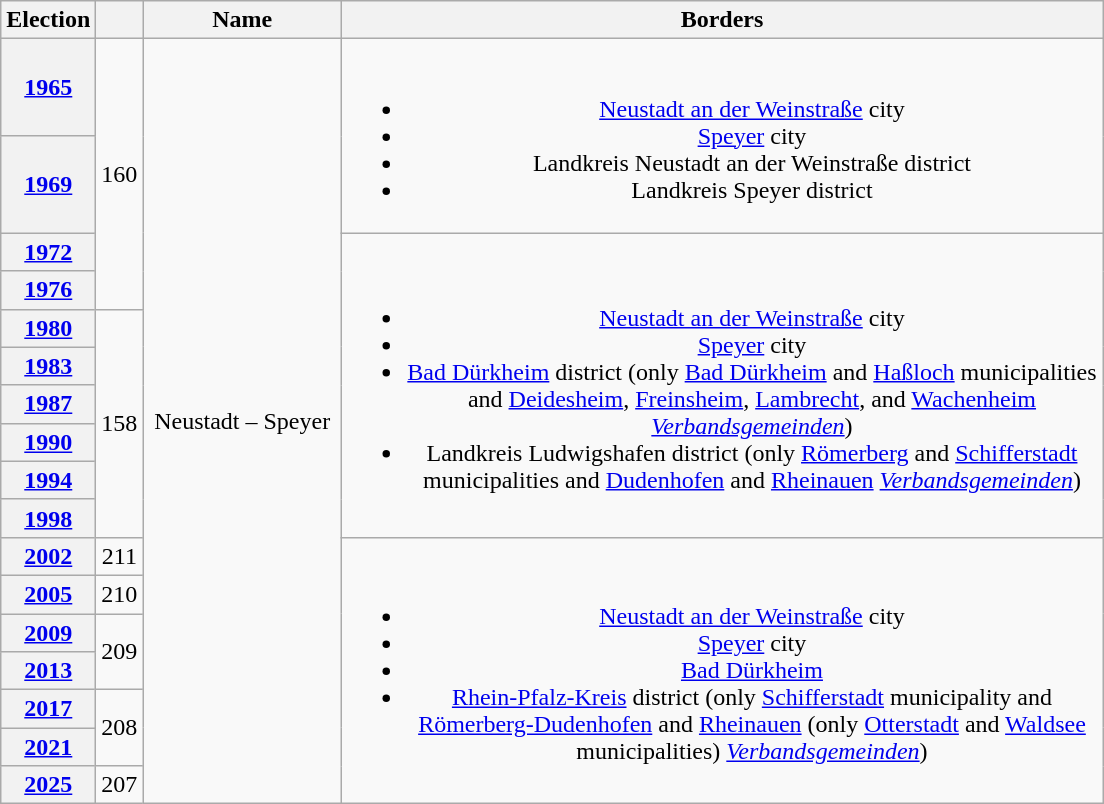<table class=wikitable style="text-align:center">
<tr>
<th>Election</th>
<th></th>
<th width=125px>Name</th>
<th width=500px>Borders</th>
</tr>
<tr>
<th><a href='#'>1965</a></th>
<td rowspan=4>160</td>
<td rowspan=17>Neustadt – Speyer</td>
<td rowspan=2><br><ul><li><a href='#'>Neustadt an der Weinstraße</a> city</li><li><a href='#'>Speyer</a> city</li><li>Landkreis Neustadt an der Weinstraße district</li><li>Landkreis Speyer district</li></ul></td>
</tr>
<tr>
<th><a href='#'>1969</a></th>
</tr>
<tr>
<th><a href='#'>1972</a></th>
<td rowspan=8><br><ul><li><a href='#'>Neustadt an der Weinstraße</a> city</li><li><a href='#'>Speyer</a> city</li><li><a href='#'>Bad Dürkheim</a> district (only <a href='#'>Bad Dürkheim</a> and <a href='#'>Haßloch</a> municipalities and <a href='#'>Deidesheim</a>, <a href='#'>Freinsheim</a>, <a href='#'>Lambrecht</a>, and <a href='#'>Wachenheim</a> <em><a href='#'>Verbandsgemeinden</a></em>)</li><li>Landkreis Ludwigshafen district (only <a href='#'>Römerberg</a> and <a href='#'>Schifferstadt</a> municipalities and <a href='#'>Dudenhofen</a> and <a href='#'>Rheinauen</a> <em><a href='#'>Verbandsgemeinden</a></em>)</li></ul></td>
</tr>
<tr>
<th><a href='#'>1976</a></th>
</tr>
<tr>
<th><a href='#'>1980</a></th>
<td rowspan=6>158</td>
</tr>
<tr>
<th><a href='#'>1983</a></th>
</tr>
<tr>
<th><a href='#'>1987</a></th>
</tr>
<tr>
<th><a href='#'>1990</a></th>
</tr>
<tr>
<th><a href='#'>1994</a></th>
</tr>
<tr>
<th><a href='#'>1998</a></th>
</tr>
<tr>
<th><a href='#'>2002</a></th>
<td>211</td>
<td rowspan=7><br><ul><li><a href='#'>Neustadt an der Weinstraße</a> city</li><li><a href='#'>Speyer</a> city</li><li><a href='#'>Bad Dürkheim</a></li><li><a href='#'>Rhein-Pfalz-Kreis</a> district (only <a href='#'>Schifferstadt</a> municipality and <a href='#'>Römerberg-Dudenhofen</a> and <a href='#'>Rheinauen</a> (only <a href='#'>Otterstadt</a> and <a href='#'>Waldsee</a> municipalities) <em><a href='#'>Verbandsgemeinden</a></em>)</li></ul></td>
</tr>
<tr>
<th><a href='#'>2005</a></th>
<td>210</td>
</tr>
<tr>
<th><a href='#'>2009</a></th>
<td rowspan=2>209</td>
</tr>
<tr>
<th><a href='#'>2013</a></th>
</tr>
<tr>
<th><a href='#'>2017</a></th>
<td rowspan=2>208</td>
</tr>
<tr>
<th><a href='#'>2021</a></th>
</tr>
<tr>
<th><a href='#'>2025</a></th>
<td>207</td>
</tr>
</table>
